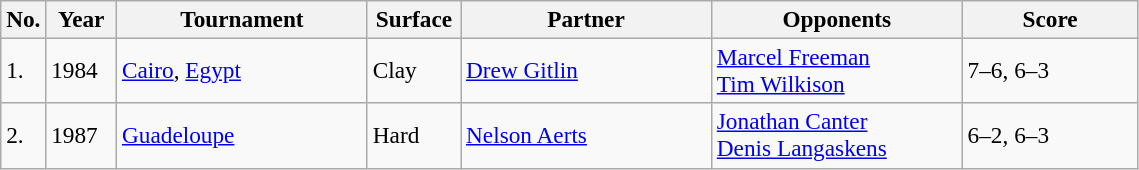<table class="sortable wikitable" style=font-size:97%>
<tr>
<th width=20>No.</th>
<th width=40>Year</th>
<th width=160>Tournament</th>
<th width=55>Surface</th>
<th width=160>Partner</th>
<th width=160>Opponents</th>
<th style="width:110px" class="unsortable">Score</th>
</tr>
<tr>
<td>1.</td>
<td>1984</td>
<td><a href='#'>Cairo</a>, <a href='#'>Egypt</a></td>
<td>Clay</td>
<td> <a href='#'>Drew Gitlin</a></td>
<td> <a href='#'>Marcel Freeman</a><br> <a href='#'>Tim Wilkison</a></td>
<td>7–6, 6–3</td>
</tr>
<tr>
<td>2.</td>
<td>1987</td>
<td><a href='#'>Guadeloupe</a></td>
<td>Hard</td>
<td> <a href='#'>Nelson Aerts</a></td>
<td> <a href='#'>Jonathan Canter</a><br> <a href='#'>Denis Langaskens</a></td>
<td>6–2, 6–3</td>
</tr>
</table>
